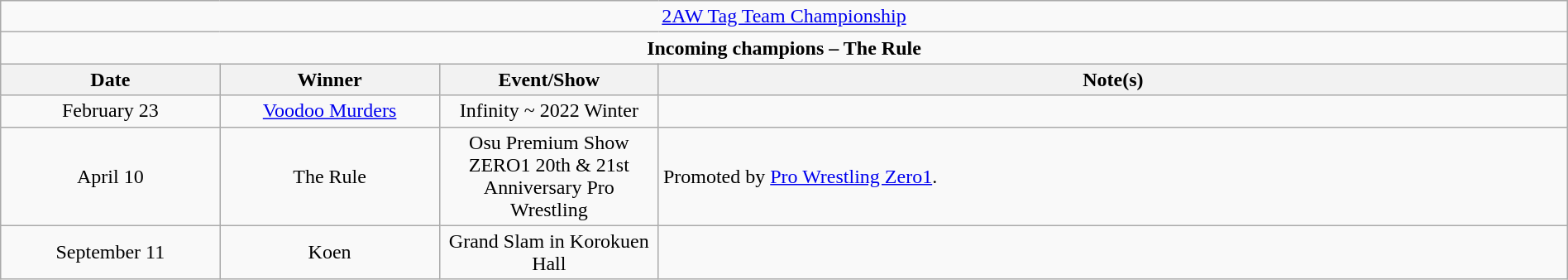<table class="wikitable" style="text-align:center; width:100%;">
<tr>
<td colspan="4" style="text-align: center;"><a href='#'>2AW Tag Team Championship</a></td>
</tr>
<tr>
<td colspan="4" style="text-align: center;"><strong>Incoming champions – The Rule </strong></td>
</tr>
<tr>
<th width=14%>Date</th>
<th width=14%>Winner</th>
<th width=14%>Event/Show</th>
<th width=58%>Note(s)</th>
</tr>
<tr>
<td>February 23</td>
<td><a href='#'>Voodoo Murders</a><br></td>
<td>Infinity ~ 2022 Winter</td>
<td></td>
</tr>
<tr>
<td>April 10</td>
<td>The Rule<br></td>
<td>Osu Premium Show ZERO1 20th & 21st Anniversary Pro Wrestling</td>
<td align=left>Promoted by <a href='#'>Pro Wrestling Zero1</a>.</td>
</tr>
<tr>
<td>September 11<br></td>
<td>Koen<br></td>
<td>Grand Slam in Korokuen Hall</td>
<td></td>
</tr>
</table>
